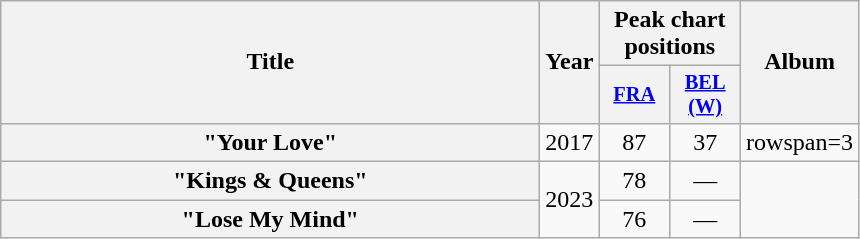<table class="wikitable plainrowheaders" style="text-align:center;">
<tr>
<th scope="col" rowspan="2" style="width:22em;">Title</th>
<th scope="col" rowspan="2" style="width:1em;">Year</th>
<th scope="col" colspan="2">Peak chart positions</th>
<th scope="col" rowspan="2">Album</th>
</tr>
<tr>
<th scope="col" style="width:3em;font-size:85%;"><a href='#'>FRA</a><br></th>
<th scope="col" style="width:3em;font-size:85%;"><a href='#'>BEL<br>(W)</a></th>
</tr>
<tr>
<th scope="row">"Your Love"<br></th>
<td>2017</td>
<td>87</td>
<td>37<br></td>
<td>rowspan=3</td>
</tr>
<tr>
<th scope="row">"Kings & Queens"</th>
<td rowspan=2>2023</td>
<td>78</td>
<td>—</td>
</tr>
<tr>
<th scope="row">"Lose My Mind"</th>
<td>76</td>
<td>—</td>
</tr>
</table>
